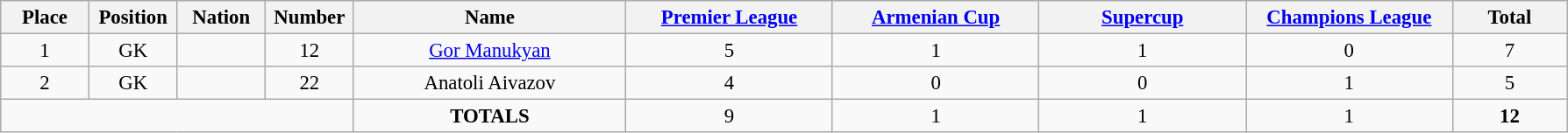<table class="wikitable" style="font-size: 95%; text-align: center;">
<tr>
<th width=60>Place</th>
<th width=60>Position</th>
<th width=60>Nation</th>
<th width=60>Number</th>
<th width=200>Name</th>
<th width=150><a href='#'>Premier League</a></th>
<th width=150><a href='#'>Armenian Cup</a></th>
<th width=150><a href='#'>Supercup</a></th>
<th width=150><a href='#'>Champions League</a></th>
<th width=80><strong>Total</strong></th>
</tr>
<tr>
<td>1</td>
<td>GK</td>
<td></td>
<td>12</td>
<td><a href='#'>Gor Manukyan</a></td>
<td>5</td>
<td>1</td>
<td>1</td>
<td>0</td>
<td>7</td>
</tr>
<tr>
<td>2</td>
<td>GK</td>
<td></td>
<td>22</td>
<td>Anatoli Aivazov</td>
<td>4</td>
<td>0</td>
<td>0</td>
<td>1</td>
<td>5</td>
</tr>
<tr>
<td colspan="4"></td>
<td><strong>TOTALS</strong></td>
<td>9</td>
<td>1</td>
<td>1</td>
<td>1</td>
<td><strong>12</strong></td>
</tr>
</table>
